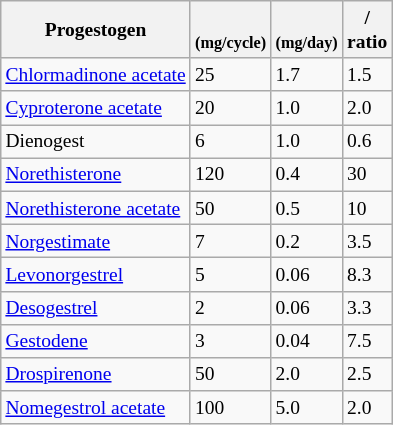<table class="wikitable floatright" style="font-size:small;">
<tr>
<th>Progestogen</th>
<th><br><small>(mg/cycle)</small></th>
<th><br><small>(mg/day)</small></th>
<th>/<br>ratio</th>
</tr>
<tr>
<td><a href='#'>Chlormadinone acetate</a></td>
<td>25</td>
<td>1.7</td>
<td>1.5</td>
</tr>
<tr>
<td><a href='#'>Cyproterone acetate</a></td>
<td>20</td>
<td>1.0</td>
<td>2.0</td>
</tr>
<tr>
<td>Dienogest</td>
<td>6</td>
<td>1.0</td>
<td>0.6</td>
</tr>
<tr>
<td><a href='#'>Norethisterone</a></td>
<td>120</td>
<td>0.4</td>
<td>30</td>
</tr>
<tr>
<td><a href='#'>Norethisterone acetate</a></td>
<td>50</td>
<td>0.5</td>
<td>10</td>
</tr>
<tr>
<td><a href='#'>Norgestimate</a></td>
<td>7</td>
<td>0.2</td>
<td>3.5</td>
</tr>
<tr>
<td><a href='#'>Levonorgestrel</a></td>
<td>5</td>
<td>0.06</td>
<td>8.3</td>
</tr>
<tr>
<td><a href='#'>Desogestrel</a></td>
<td>2</td>
<td>0.06</td>
<td>3.3</td>
</tr>
<tr>
<td><a href='#'>Gestodene</a></td>
<td>3</td>
<td>0.04</td>
<td>7.5</td>
</tr>
<tr>
<td><a href='#'>Drospirenone</a></td>
<td>50</td>
<td>2.0</td>
<td>2.5</td>
</tr>
<tr>
<td><a href='#'>Nomegestrol acetate</a></td>
<td>100</td>
<td>5.0</td>
<td>2.0</td>
</tr>
</table>
